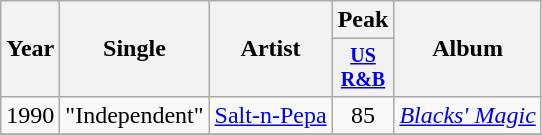<table class="wikitable" style="text-align:center;">
<tr>
<th rowspan="2">Year</th>
<th rowspan="2">Single</th>
<th rowspan="2">Artist</th>
<th colspan="1">Peak</th>
<th rowspan="2">Album</th>
</tr>
<tr style="font-size:smaller;">
<th width="30"><a href='#'>US<br>R&B</a></th>
</tr>
<tr>
<td rowspan="1">1990</td>
<td align="left">"Independent"</td>
<td><a href='#'>Salt-n-Pepa</a></td>
<td>85</td>
<td align="left" rowspan="1"><em><a href='#'>Blacks' Magic</a></em></td>
</tr>
<tr>
</tr>
</table>
